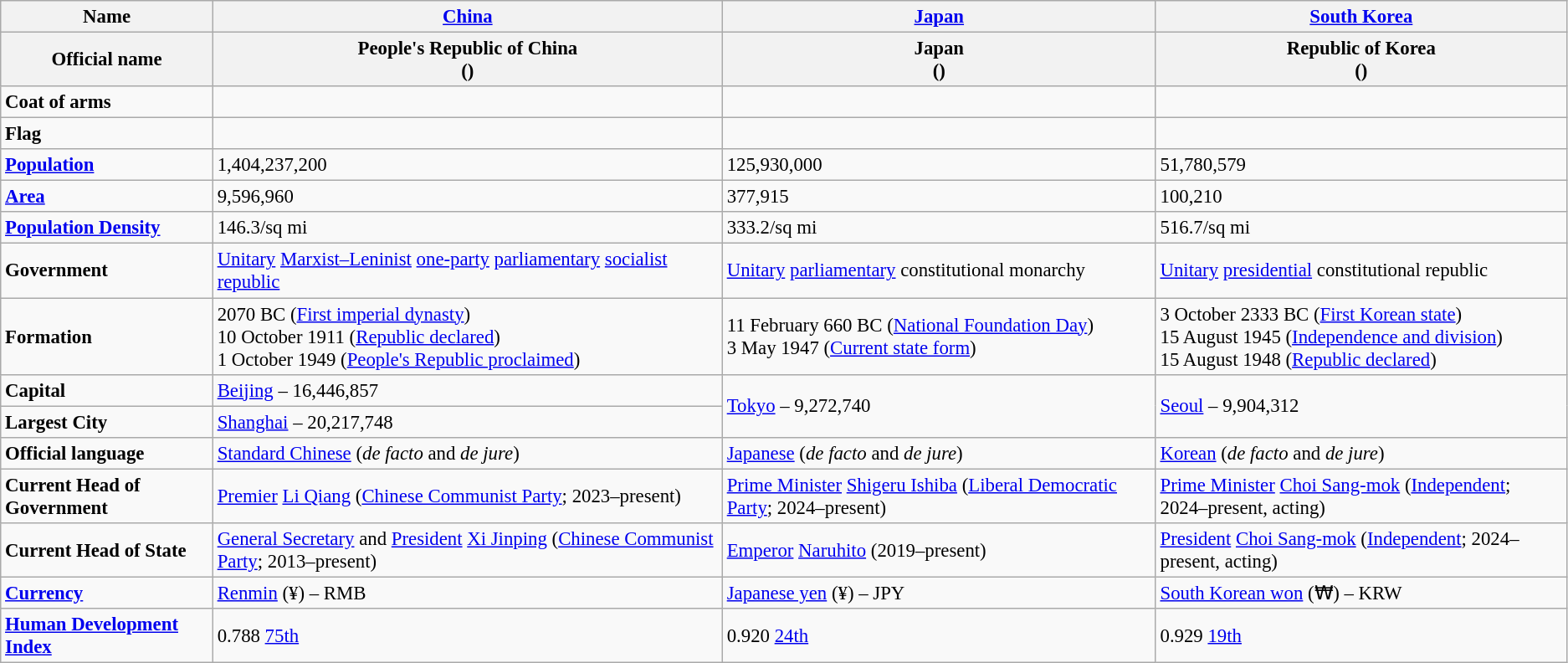<table class="wikitable" style="font-size:95%;">
<tr>
<th>Name</th>
<th><a href='#'>China</a></th>
<th><a href='#'>Japan</a></th>
<th><a href='#'>South Korea</a></th>
</tr>
<tr>
<th>Official name</th>
<th>People's Republic of China<br>()</th>
<th>Japan<br>()</th>
<th>Republic of Korea<br>()</th>
</tr>
<tr>
<td><strong>Coat of arms</strong></td>
<td style="text-align:center"></td>
<td style="text-align:center"></td>
<td style="text-align:center"></td>
</tr>
<tr>
<td><strong>Flag</strong></td>
<td style="text-align:center"></td>
<td style="text-align:center"></td>
<td style="text-align:center"></td>
</tr>
<tr>
<td><strong><a href='#'>Population</a></strong></td>
<td>1,404,237,200</td>
<td>125,930,000</td>
<td>51,780,579</td>
</tr>
<tr>
<td><strong><a href='#'>Area</a></strong></td>
<td>9,596,960</td>
<td>377,915</td>
<td>100,210</td>
</tr>
<tr>
<td><strong><a href='#'>Population Density</a></strong></td>
<td>146.3/sq mi</td>
<td>333.2/sq mi</td>
<td>516.7/sq mi</td>
</tr>
<tr>
<td><strong>Government</strong></td>
<td><a href='#'>Unitary</a> <a href='#'>Marxist–Leninist</a> <a href='#'>one-party</a> <a href='#'>parliamentary</a> <a href='#'>socialist</a> <a href='#'>republic</a></td>
<td><a href='#'>Unitary</a> <a href='#'>parliamentary</a> constitutional monarchy</td>
<td><a href='#'>Unitary</a> <a href='#'>presidential</a> constitutional republic</td>
</tr>
<tr>
<td><strong>Formation</strong></td>
<td>2070 BC (<a href='#'>First imperial dynasty</a>)<br>10 October 1911 (<a href='#'>Republic declared</a>)<br>1 October 1949 (<a href='#'>People's Republic proclaimed</a>)</td>
<td>11 February 660 BC (<a href='#'>National Foundation Day</a>)<br>3 May 1947 (<a href='#'>Current state form</a>)</td>
<td>3 October 2333 BC (<a href='#'>First Korean state</a>)<br>15 August 1945 (<a href='#'>Independence and division</a>)<br>15 August 1948 (<a href='#'>Republic declared</a>)</td>
</tr>
<tr>
<td><strong>Capital</strong></td>
<td><a href='#'>Beijing</a>  – 16,446,857</td>
<td rowspan="2"><a href='#'>Tokyo</a> – 9,272,740</td>
<td rowspan="2"><a href='#'>Seoul</a> – 9,904,312</td>
</tr>
<tr>
<td><strong>Largest City</strong></td>
<td><a href='#'>Shanghai</a> – 20,217,748</td>
</tr>
<tr>
<td><strong>Official language</strong></td>
<td><a href='#'>Standard Chinese</a> (<em>de facto</em> and <em>de jure</em>)</td>
<td><a href='#'>Japanese</a> (<em>de facto</em> and <em>de jure</em>)</td>
<td><a href='#'>Korean</a> (<em>de facto</em> and <em>de jure</em>)</td>
</tr>
<tr>
<td><strong>Current Head of Government</strong></td>
<td><a href='#'>Premier</a> <a href='#'>Li Qiang</a> (<a href='#'>Chinese Communist Party</a>; 2023–present)</td>
<td><a href='#'>Prime Minister</a> <a href='#'>Shigeru Ishiba</a> (<a href='#'>Liberal Democratic Party</a>; 2024–present)</td>
<td><a href='#'>Prime Minister</a> <a href='#'>Choi Sang-mok</a> (<a href='#'>Independent</a>; 2024–present, acting)</td>
</tr>
<tr>
<td><strong>Current Head of State</strong></td>
<td><a href='#'>General Secretary</a> and <a href='#'>President</a> <a href='#'>Xi Jinping</a> (<a href='#'>Chinese Communist Party</a>; 2013–present)</td>
<td><a href='#'>Emperor</a> <a href='#'>Naruhito</a> (2019–present)</td>
<td><a href='#'>President</a> <a href='#'>Choi Sang-mok</a> (<a href='#'>Independent</a>; 2024–present, acting)<br></td>
</tr>
<tr>
<td><strong><a href='#'>Currency</a></strong></td>
<td><a href='#'>Renmin</a> (¥) – RMB</td>
<td><a href='#'>Japanese yen</a> (¥) – JPY</td>
<td><a href='#'>South Korean won</a> (₩) – KRW</td>
</tr>
<tr>
<td><strong><a href='#'>Human Development Index</a></strong></td>
<td {{plainlist>0.788  <a href='#'>75th</a></td>
<td {{plainlist>0.920  <a href='#'>24th</a></td>
<td {{plainlist>0.929   <a href='#'>19th</a></td>
</tr>
</table>
